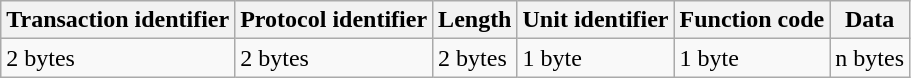<table class="wikitable" style="float:middle; margin:0 0 1em 1em;">
<tr>
<th>Transaction identifier</th>
<th>Protocol identifier</th>
<th>Length</th>
<th>Unit identifier</th>
<th>Function code</th>
<th>Data</th>
</tr>
<tr>
<td>2 bytes</td>
<td>2 bytes</td>
<td>2 bytes</td>
<td>1 byte</td>
<td>1 byte</td>
<td>n bytes</td>
</tr>
</table>
